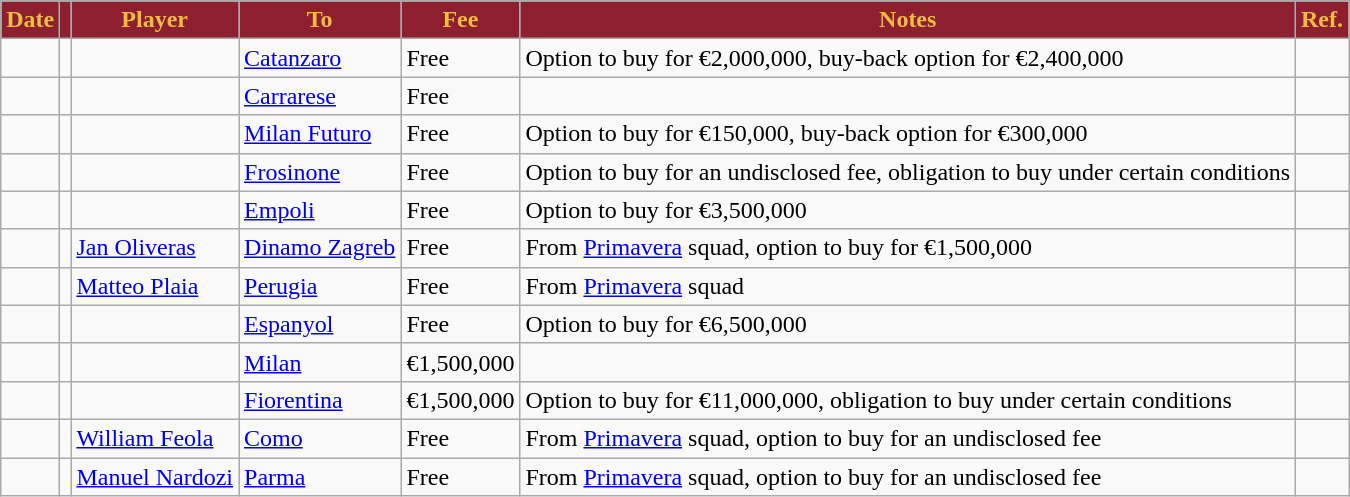<table class="wikitable" style="text-align:left; font-size:100%;">
<tr>
<th style="background:#8e1f2f; color:#f0bc42; text-align:center;"><strong>Date</strong></th>
<th style="background:#8e1f2f; color:#f0bc42; text-align:center;"><strong></strong></th>
<th style="background:#8e1f2f; color:#f0bc42; text-align:center;"><strong>Player</strong></th>
<th style="background:#8e1f2f; color:#f0bc42; text-align:center;">To</th>
<th style="background:#8e1f2f; color:#f0bc42; text-align:center;"><strong>Fee</strong></th>
<th style="background:#8e1f2f; color:#f0bc42; text-align:center;"><strong>Notes</strong></th>
<th style="background:#8e1f2f; color:#f0bc42; text-align:center;"><strong>Ref.</strong></th>
</tr>
<tr>
<td></td>
<td></td>
<td></td>
<td> <a href='#'>Catanzaro</a></td>
<td>Free</td>
<td>Option to buy for €2,000,000, buy-back option for €2,400,000</td>
<td></td>
</tr>
<tr>
<td></td>
<td></td>
<td></td>
<td> <a href='#'>Carrarese</a></td>
<td>Free</td>
<td></td>
<td></td>
</tr>
<tr>
<td></td>
<td></td>
<td></td>
<td> <a href='#'>Milan Futuro</a></td>
<td>Free</td>
<td>Option to buy for €150,000, buy-back option for €300,000</td>
<td></td>
</tr>
<tr>
<td></td>
<td></td>
<td></td>
<td> <a href='#'>Frosinone</a></td>
<td>Free</td>
<td>Option to buy for an undisclosed fee, obligation to buy under certain conditions</td>
<td></td>
</tr>
<tr>
<td></td>
<td></td>
<td></td>
<td> <a href='#'>Empoli</a></td>
<td>Free</td>
<td>Option to buy for €3,500,000</td>
<td></td>
</tr>
<tr>
<td></td>
<td></td>
<td> <a href='#'>Jan Oliveras</a></td>
<td> <a href='#'>Dinamo Zagreb</a></td>
<td>Free</td>
<td>From <a href='#'>Primavera</a> squad, option to buy for €1,500,000</td>
<td></td>
</tr>
<tr>
<td></td>
<td></td>
<td> <a href='#'>Matteo Plaia</a></td>
<td> <a href='#'>Perugia</a></td>
<td>Free</td>
<td>From <a href='#'>Primavera</a> squad</td>
<td></td>
</tr>
<tr>
<td></td>
<td></td>
<td></td>
<td> <a href='#'>Espanyol</a></td>
<td>Free</td>
<td>Option to buy for €6,500,000</td>
<td></td>
</tr>
<tr>
<td></td>
<td></td>
<td></td>
<td> <a href='#'>Milan</a></td>
<td>€1,500,000</td>
<td></td>
<td></td>
</tr>
<tr>
<td></td>
<td></td>
<td></td>
<td> <a href='#'>Fiorentina</a></td>
<td>€1,500,000</td>
<td>Option to buy for €11,000,000, obligation to buy under certain conditions</td>
<td></td>
</tr>
<tr>
<td></td>
<td></td>
<td> <a href='#'>William Feola</a></td>
<td> <a href='#'>Como</a></td>
<td>Free</td>
<td>From <a href='#'>Primavera</a> squad, option to buy for an undisclosed fee</td>
<td></td>
</tr>
<tr>
<td></td>
<td></td>
<td> <a href='#'>Manuel Nardozi</a></td>
<td> <a href='#'>Parma</a></td>
<td>Free</td>
<td>From <a href='#'>Primavera</a> squad, option to buy for an undisclosed fee</td>
<td></td>
</tr>
</table>
